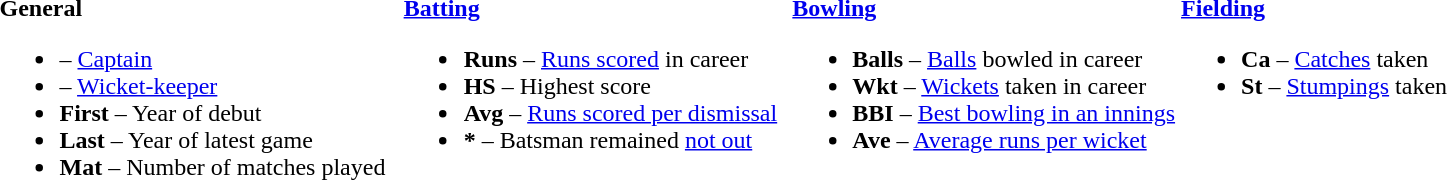<table>
<tr>
<td valign="top" style="width:26%"><br><strong>General</strong><ul><li> – <a href='#'>Captain</a></li><li> – <a href='#'>Wicket-keeper</a></li><li><strong>First</strong> – Year of debut</li><li><strong>Last</strong> – Year of latest game</li><li><strong>Mat</strong> – Number of matches played</li></ul></td>
<td valign="top" style="width:25%"><br><strong><a href='#'>Batting</a></strong><ul><li><strong>Runs</strong> – <a href='#'>Runs scored</a> in career</li><li><strong>HS</strong> – Highest score</li><li><strong>Avg</strong> – <a href='#'>Runs scored per dismissal</a></li><li><strong>*</strong> – Batsman remained <a href='#'>not out</a></li></ul></td>
<td valign="top" style="width:25%"><br><strong><a href='#'>Bowling</a></strong><ul><li><strong>Balls</strong> – <a href='#'>Balls</a> bowled in career</li><li><strong>Wkt</strong> – <a href='#'>Wickets</a> taken in career</li><li><strong>BBI</strong> – <a href='#'>Best bowling in an innings</a></li><li><strong>Ave</strong> – <a href='#'>Average runs per wicket</a></li></ul></td>
<td valign="top" style="width:24%"><br><strong><a href='#'>Fielding</a></strong><ul><li><strong>Ca</strong> – <a href='#'>Catches</a> taken</li><li><strong>St</strong> – <a href='#'>Stumpings</a> taken</li></ul></td>
</tr>
</table>
